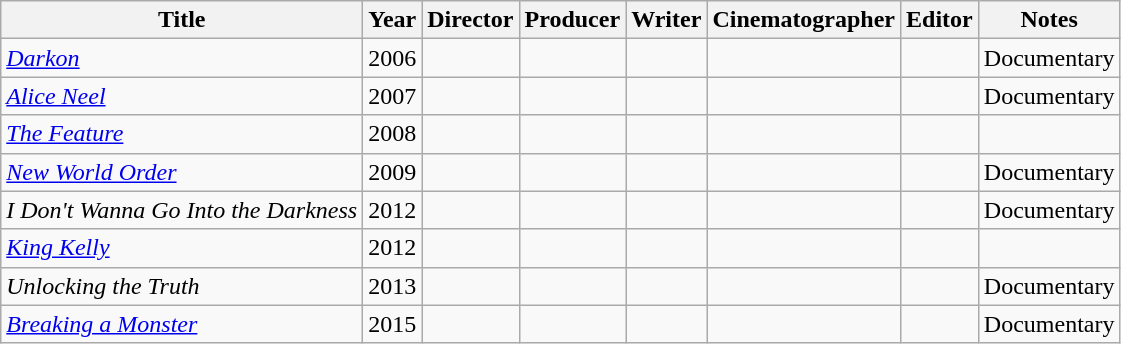<table class="wikitable">
<tr>
<th>Title</th>
<th>Year</th>
<th>Director</th>
<th>Producer</th>
<th>Writer</th>
<th>Cinematographer</th>
<th>Editor</th>
<th>Notes</th>
</tr>
<tr>
<td><em><a href='#'>Darkon</a></em></td>
<td>2006</td>
<td></td>
<td></td>
<td></td>
<td></td>
<td></td>
<td>Documentary</td>
</tr>
<tr>
<td><em><a href='#'>Alice Neel</a></em></td>
<td>2007</td>
<td></td>
<td></td>
<td></td>
<td></td>
<td></td>
<td>Documentary</td>
</tr>
<tr>
<td><em><a href='#'>The Feature</a></em></td>
<td>2008</td>
<td></td>
<td></td>
<td></td>
<td></td>
<td></td>
<td></td>
</tr>
<tr>
<td><em><a href='#'>New World Order</a></em></td>
<td>2009</td>
<td></td>
<td></td>
<td></td>
<td></td>
<td></td>
<td>Documentary</td>
</tr>
<tr>
<td><em>I Don't Wanna Go Into the Darkness</em></td>
<td>2012</td>
<td></td>
<td></td>
<td></td>
<td></td>
<td></td>
<td>Documentary</td>
</tr>
<tr>
<td><em><a href='#'>King Kelly</a></em></td>
<td>2012</td>
<td></td>
<td></td>
<td></td>
<td></td>
<td></td>
<td></td>
</tr>
<tr>
<td><em>Unlocking the Truth</em></td>
<td>2013</td>
<td></td>
<td></td>
<td></td>
<td></td>
<td></td>
<td>Documentary</td>
</tr>
<tr>
<td><em><a href='#'>Breaking a Monster</a></em></td>
<td>2015</td>
<td></td>
<td></td>
<td></td>
<td></td>
<td></td>
<td>Documentary</td>
</tr>
</table>
